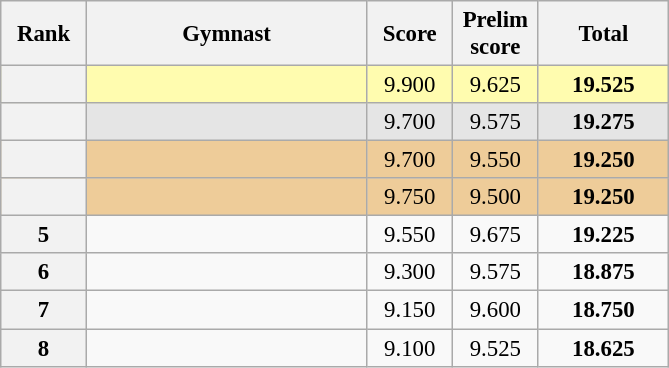<table class="wikitable sortable" style="text-align:center; font-size:95%">
<tr>
<th scope="col" style="width:50px;">Rank</th>
<th scope="col" style="width:180px;">Gymnast</th>
<th scope="col" style="width:50px;">Score</th>
<th scope="col" style="width:50px;">Prelim score</th>
<th scope="col" style="width:80px;">Total</th>
</tr>
<tr style="background:#fffcaf;">
<th scope=row style="text-align:center"></th>
<td style="text-align:left;"></td>
<td>9.900</td>
<td>9.625</td>
<td><strong>19.525</strong></td>
</tr>
<tr style="background:#e5e5e5;">
<th scope=row style="text-align:center"></th>
<td style="text-align:left;"></td>
<td>9.700</td>
<td>9.575</td>
<td><strong>19.275</strong></td>
</tr>
<tr style="background:#ec9;">
<th scope=row style="text-align:center"></th>
<td style="text-align:left;"></td>
<td>9.700</td>
<td>9.550</td>
<td><strong>19.250</strong></td>
</tr>
<tr style="background:#ec9;">
<th scope=row style="text-align:center"></th>
<td style="text-align:left;"></td>
<td>9.750</td>
<td>9.500</td>
<td><strong>19.250</strong></td>
</tr>
<tr>
<th scope=row style="text-align:center">5</th>
<td style="text-align:left;"></td>
<td>9.550</td>
<td>9.675</td>
<td><strong>19.225</strong></td>
</tr>
<tr>
<th scope=row style="text-align:center">6</th>
<td style="text-align:left;"></td>
<td>9.300</td>
<td>9.575</td>
<td><strong>18.875</strong></td>
</tr>
<tr>
<th scope=row style="text-align:center">7</th>
<td style="text-align:left;"></td>
<td>9.150</td>
<td>9.600</td>
<td><strong>18.750</strong></td>
</tr>
<tr>
<th scope=row style="text-align:center">8</th>
<td style="text-align:left;"></td>
<td>9.100</td>
<td>9.525</td>
<td><strong>18.625</strong></td>
</tr>
</table>
